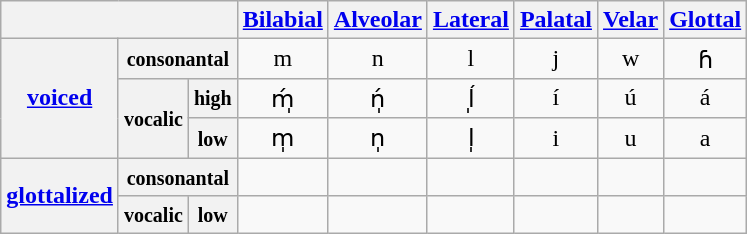<table class="wikitable" style="text-align:center">
<tr>
<th colspan="3"></th>
<th><a href='#'>Bilabial</a></th>
<th><a href='#'>Alveolar</a></th>
<th><a href='#'>Lateral</a></th>
<th><a href='#'>Palatal</a></th>
<th><a href='#'>Velar</a></th>
<th><a href='#'>Glottal</a></th>
</tr>
<tr>
<th rowspan="3"><a href='#'>voiced</a></th>
<th colspan="2"><small>consonantal</small></th>
<td>m </td>
<td>n </td>
<td>l </td>
<td>j </td>
<td>w </td>
<td>ɦ </td>
</tr>
<tr>
<th rowspan="2"><small>vocalic</small></th>
<th><small>high</small></th>
<td>ḿ̩ </td>
<td>ń̩ </td>
<td>ĺ̩ </td>
<td>í </td>
<td>ú </td>
<td>á </td>
</tr>
<tr>
<th><small>low</small></th>
<td>m̩ </td>
<td>n̩ </td>
<td>l̩ </td>
<td>i </td>
<td>u </td>
<td>a </td>
</tr>
<tr>
<th rowspan="2"><a href='#'>glottalized</a></th>
<th colspan="2"><small>consonantal</small></th>
<td> </td>
<td> </td>
<td> </td>
<td> </td>
<td> </td>
<td> </td>
</tr>
<tr>
<th><small>vocalic</small></th>
<th><small>low</small></th>
<td> </td>
<td> </td>
<td> </td>
<td> </td>
<td> </td>
<td> </td>
</tr>
</table>
